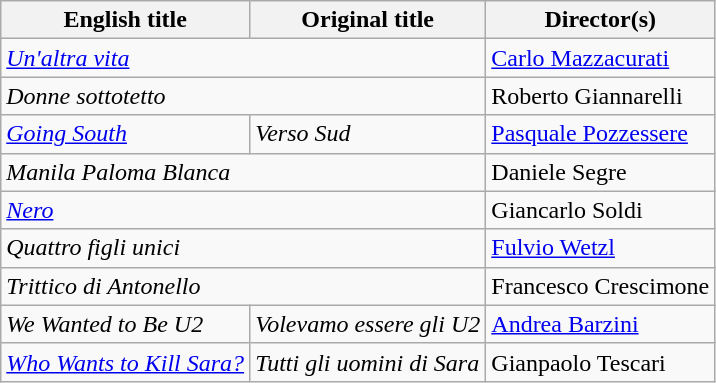<table class="sortable wikitable">
<tr>
<th>English title</th>
<th>Original title</th>
<th>Director(s)</th>
</tr>
<tr>
<td colspan=2><em><a href='#'>Un'altra vita</a></em></td>
<td><a href='#'>Carlo Mazzacurati</a></td>
</tr>
<tr>
<td colspan=2><em>Donne sottotetto</em></td>
<td>Roberto Giannarelli</td>
</tr>
<tr>
<td><em><a href='#'>Going South</a></em></td>
<td><em>Verso Sud</em></td>
<td><a href='#'>Pasquale Pozzessere</a></td>
</tr>
<tr>
<td colspan=2><em>Manila Paloma Blanca</em></td>
<td>Daniele Segre</td>
</tr>
<tr>
<td colspan=2><em><a href='#'>Nero</a></em></td>
<td>Giancarlo Soldi</td>
</tr>
<tr>
<td colspan=2><em>Quattro figli unici</em></td>
<td><a href='#'>Fulvio Wetzl</a></td>
</tr>
<tr>
<td colspan=2><em>Trittico di Antonello</em></td>
<td>Francesco Crescimone</td>
</tr>
<tr>
<td><em>We Wanted to Be U2</em></td>
<td><em>Volevamo essere gli U2</em></td>
<td><a href='#'>Andrea Barzini</a></td>
</tr>
<tr>
<td><em><a href='#'>Who Wants to Kill Sara?</a></em></td>
<td><em>Tutti gli uomini di Sara</em></td>
<td>Gianpaolo Tescari</td>
</tr>
</table>
